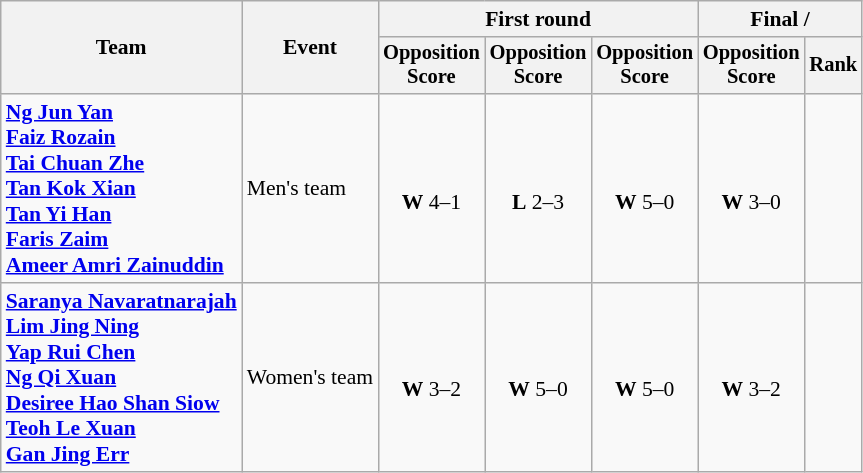<table class=wikitable style=font-size:90%;text-align:center>
<tr>
<th rowspan=2>Team</th>
<th rowspan=2>Event</th>
<th colspan=3>First round</th>
<th colspan=2>Final / </th>
</tr>
<tr style=font-size:95%>
<th>Opposition<br>Score</th>
<th>Opposition<br>Score</th>
<th>Opposition<br>Score</th>
<th>Opposition<br>Score</th>
<th>Rank</th>
</tr>
<tr>
<td align=left><strong><a href='#'>Ng Jun Yan</a><br><a href='#'>Faiz Rozain</a><br><a href='#'>Tai Chuan Zhe</a><br><a href='#'>Tan Kok Xian</a><br><a href='#'>Tan Yi Han</a><br><a href='#'>Faris Zaim</a><br><a href='#'>Ameer Amri Zainuddin</a></strong></td>
<td align=left>Men's team</td>
<td><br><strong>W</strong> 4–1</td>
<td><br><strong>L</strong> 2–3</td>
<td><br><strong>W</strong> 5–0</td>
<td><br><strong>W</strong> 3–0</td>
<td></td>
</tr>
<tr>
<td align=left><strong><a href='#'>Saranya Navaratnarajah</a><br><a href='#'>Lim Jing Ning</a><br><a href='#'>Yap Rui Chen</a><br><a href='#'>Ng Qi Xuan</a><br><a href='#'>Desiree Hao Shan Siow</a><br><a href='#'>Teoh Le Xuan</a><br><a href='#'>Gan Jing Err</a></strong></td>
<td align=left>Women's team</td>
<td><br><strong>W</strong> 3–2</td>
<td><br><strong>W</strong> 5–0</td>
<td><br><strong>W</strong> 5–0</td>
<td><br><strong>W</strong> 3–2</td>
<td></td>
</tr>
</table>
